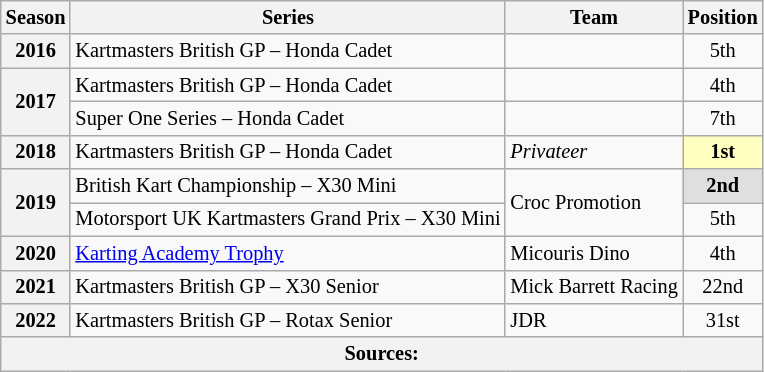<table class="wikitable" style="font-size: 85%; text-align:center">
<tr>
<th>Season</th>
<th>Series</th>
<th>Team</th>
<th>Position</th>
</tr>
<tr>
<th>2016</th>
<td align="left">Kartmasters British GP – Honda Cadet</td>
<td align="left"></td>
<td style="background:#;">5th</td>
</tr>
<tr>
<th rowspan="2">2017</th>
<td align="left">Kartmasters British GP – Honda Cadet</td>
<td align="left"></td>
<td style="background:#;">4th</td>
</tr>
<tr>
<td align="left">Super One Series – Honda Cadet</td>
<td align="left"></td>
<td style="background:#;">7th</td>
</tr>
<tr>
<th>2018</th>
<td align="left">Kartmasters British GP – Honda Cadet</td>
<td align="left"><em>Privateer</em></td>
<td style="background:#FFFFBF;"><strong>1st</strong></td>
</tr>
<tr>
<th rowspan="2">2019</th>
<td align="left">British Kart Championship – X30 Mini</td>
<td align="left" rowspan="2">Croc Promotion</td>
<td style="background:#dfdfdf;"><strong>2nd</strong></td>
</tr>
<tr>
<td align="left">Motorsport UK Kartmasters Grand Prix – X30 Mini</td>
<td style="background:#;">5th</td>
</tr>
<tr>
<th>2020</th>
<td align="left"><a href='#'>Karting Academy Trophy</a></td>
<td align="left">Micouris Dino</td>
<td style="background:#;">4th</td>
</tr>
<tr>
<th>2021</th>
<td align="left">Kartmasters British GP – X30 Senior</td>
<td align="left">Mick Barrett Racing</td>
<td style="background:#;">22nd</td>
</tr>
<tr>
<th>2022</th>
<td align="left">Kartmasters British GP – Rotax Senior</td>
<td align="left">JDR</td>
<td style="background:#;">31st</td>
</tr>
<tr>
<th colspan="4">Sources:</th>
</tr>
</table>
